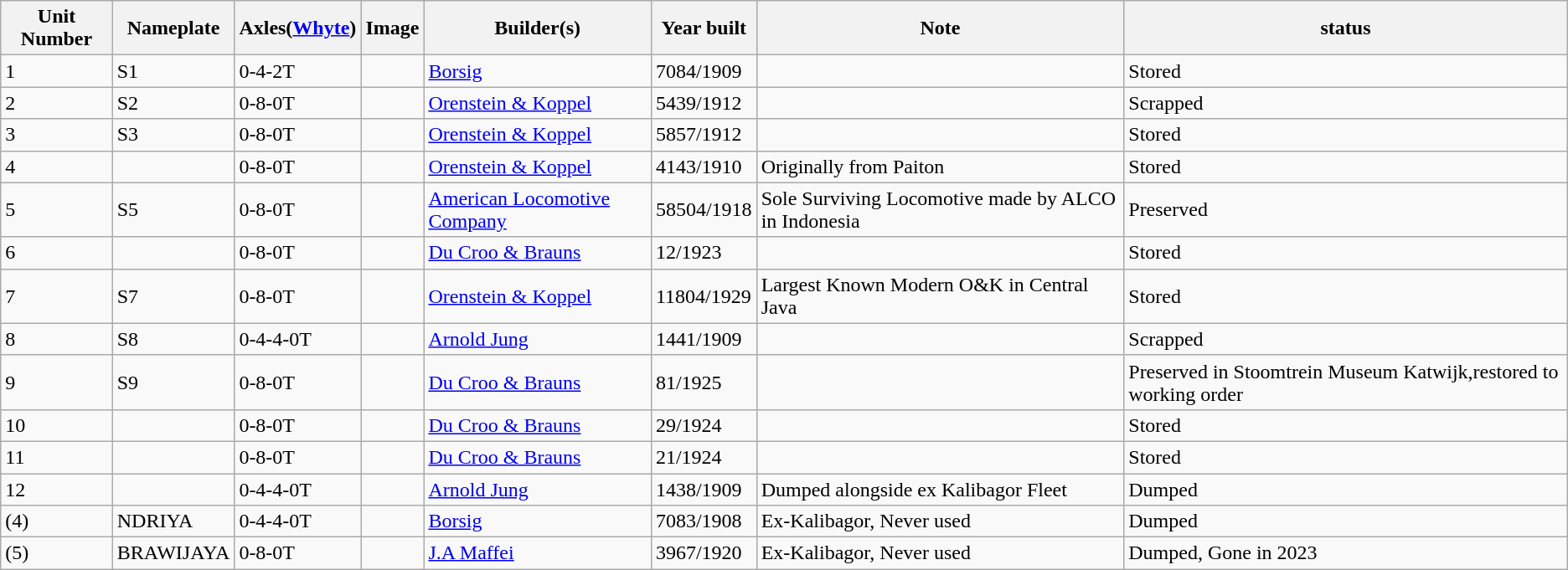<table class="wikitable">
<tr>
<th>Unit Number</th>
<th>Nameplate</th>
<th>Axles(<a href='#'>Whyte</a>)</th>
<th>Image</th>
<th>Builder(s)</th>
<th>Year built</th>
<th>Note</th>
<th>status</th>
</tr>
<tr>
<td>1</td>
<td>S1</td>
<td>0-4-2T</td>
<td></td>
<td> <a href='#'>Borsig</a></td>
<td>7084/1909</td>
<td></td>
<td>Stored</td>
</tr>
<tr>
<td>2</td>
<td>S2</td>
<td>0-8-0T</td>
<td></td>
<td> <a href='#'>Orenstein & Koppel</a></td>
<td>5439/1912</td>
<td></td>
<td>Scrapped</td>
</tr>
<tr>
<td>3</td>
<td>S3</td>
<td>0-8-0T</td>
<td><br></td>
<td> <a href='#'>Orenstein & Koppel</a></td>
<td>5857/1912</td>
<td></td>
<td>Stored</td>
</tr>
<tr>
<td>4</td>
<td></td>
<td>0-8-0T</td>
<td></td>
<td> <a href='#'>Orenstein & Koppel</a></td>
<td>4143/1910</td>
<td>Originally from Paiton</td>
<td>Stored</td>
</tr>
<tr>
<td>5</td>
<td>S5</td>
<td>0-8-0T</td>
<td></td>
<td> <a href='#'>American Locomotive Company</a></td>
<td>58504/1918</td>
<td>Sole Surviving Locomotive made by ALCO in Indonesia</td>
<td>Preserved</td>
</tr>
<tr>
<td>6</td>
<td></td>
<td>0-8-0T</td>
<td><br></td>
<td> <a href='#'>Du Croo & Brauns</a></td>
<td>12/1923</td>
<td></td>
<td>Stored</td>
</tr>
<tr>
<td>7</td>
<td>S7</td>
<td>0-8-0T</td>
<td></td>
<td> <a href='#'>Orenstein & Koppel</a></td>
<td>11804/1929</td>
<td>Largest Known Modern O&K in Central Java</td>
<td>Stored</td>
</tr>
<tr>
<td>8</td>
<td>S8</td>
<td>0-4-4-0T</td>
<td><br></td>
<td> <a href='#'>Arnold Jung</a></td>
<td>1441/1909</td>
<td></td>
<td>Scrapped</td>
</tr>
<tr>
<td>9</td>
<td>S9</td>
<td>0-8-0T</td>
<td></td>
<td> <a href='#'>Du Croo & Brauns</a></td>
<td>81/1925</td>
<td></td>
<td>Preserved in Stoomtrein Museum Katwijk,restored to working order</td>
</tr>
<tr>
<td>10</td>
<td></td>
<td>0-8-0T</td>
<td><br></td>
<td> <a href='#'>Du Croo & Brauns</a></td>
<td>29/1924</td>
<td></td>
<td>Stored</td>
</tr>
<tr>
<td>11</td>
<td></td>
<td>0-8-0T</td>
<td><br></td>
<td> <a href='#'>Du Croo & Brauns</a></td>
<td>21/1924</td>
<td></td>
<td>Stored</td>
</tr>
<tr>
<td>12</td>
<td></td>
<td>0-4-4-0T</td>
<td></td>
<td> <a href='#'>Arnold Jung</a></td>
<td>1438/1909</td>
<td>Dumped alongside ex Kalibagor Fleet</td>
<td>Dumped</td>
</tr>
<tr>
<td>(4)</td>
<td>NDRIYA</td>
<td>0-4-4-0T</td>
<td></td>
<td> <a href='#'>Borsig</a></td>
<td>7083/1908</td>
<td>Ex-Kalibagor, Never used</td>
<td>Dumped</td>
</tr>
<tr>
<td>(5)</td>
<td>BRAWIJAYA</td>
<td>0-8-0T</td>
<td></td>
<td> <a href='#'>J.A Maffei</a></td>
<td>3967/1920</td>
<td>Ex-Kalibagor, Never used</td>
<td>Dumped, Gone in 2023</td>
</tr>
</table>
